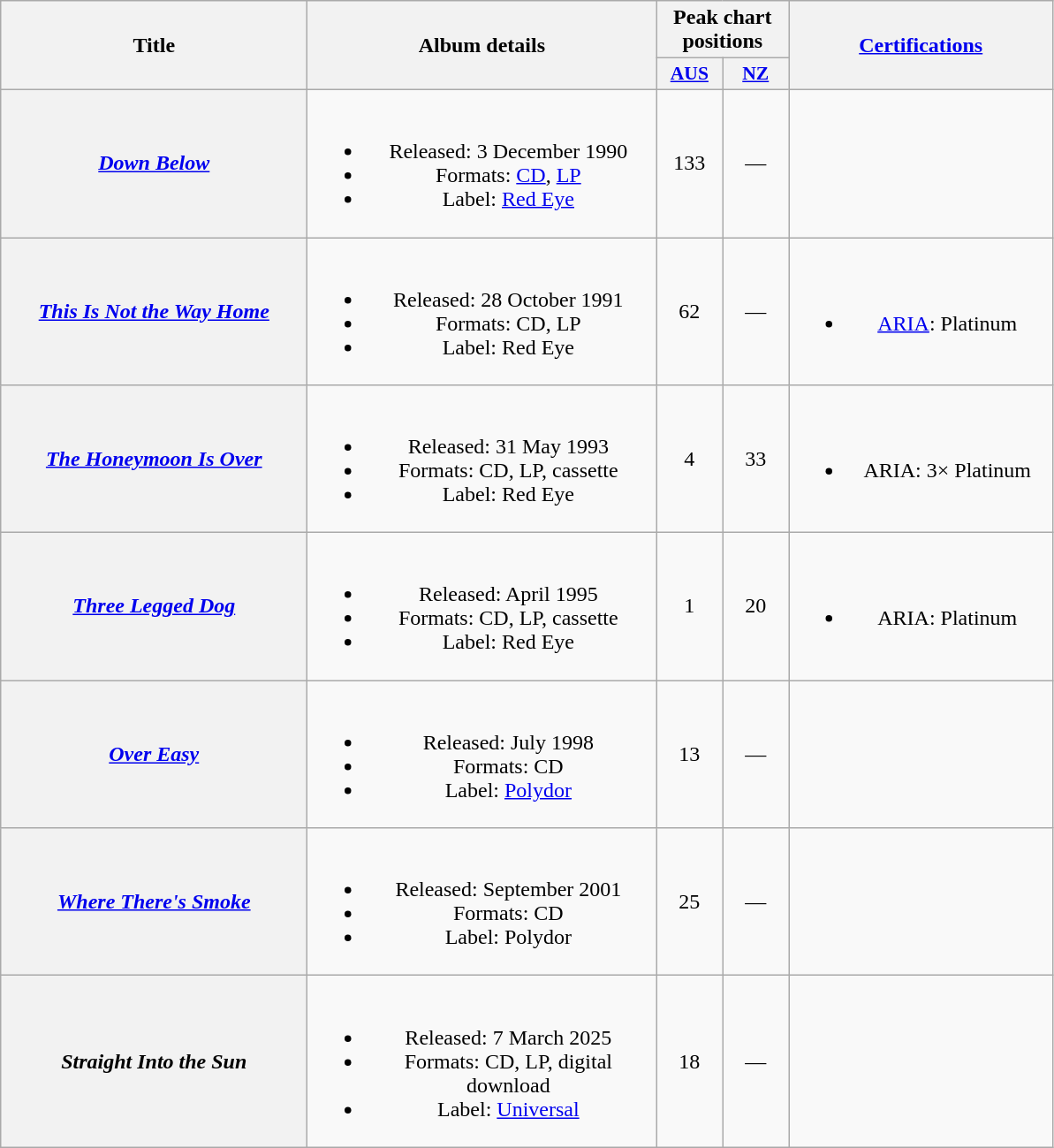<table class="wikitable plainrowheaders" style="text-align:center;">
<tr>
<th scope="col" rowspan="2" style="width:14em;">Title</th>
<th scope="col" rowspan="2" style="width:16em;">Album details</th>
<th scope="col" colspan="2">Peak chart positions</th>
<th scope="col" rowspan="2" style="width:12em;"><a href='#'>Certifications</a></th>
</tr>
<tr>
<th scope="col" style="width:3em;font-size:90%;"><a href='#'>AUS</a><br></th>
<th scope="col" style="width:3em;font-size:90%;"><a href='#'>NZ</a><br></th>
</tr>
<tr>
<th scope="row"><em><a href='#'>Down Below</a></em></th>
<td><br><ul><li>Released: 3 December 1990</li><li>Formats: <a href='#'>CD</a>, <a href='#'>LP</a></li><li>Label: <a href='#'>Red Eye</a></li></ul></td>
<td>133</td>
<td>—</td>
<td></td>
</tr>
<tr>
<th scope="row"><em><a href='#'>This Is Not the Way Home</a></em></th>
<td><br><ul><li>Released: 28 October 1991</li><li>Formats: CD, LP</li><li>Label: Red Eye</li></ul></td>
<td>62</td>
<td>—</td>
<td><br><ul><li><a href='#'>ARIA</a>: Platinum</li></ul></td>
</tr>
<tr>
<th scope="row"><em><a href='#'>The Honeymoon Is Over</a></em></th>
<td><br><ul><li>Released: 31 May 1993</li><li>Formats: CD, LP, cassette</li><li>Label: Red Eye</li></ul></td>
<td>4</td>
<td>33</td>
<td><br><ul><li>ARIA: 3× Platinum</li></ul></td>
</tr>
<tr>
<th scope="row"><em><a href='#'>Three Legged Dog</a></em></th>
<td><br><ul><li>Released: April 1995</li><li>Formats: CD, LP, cassette</li><li>Label: Red Eye</li></ul></td>
<td>1</td>
<td>20</td>
<td><br><ul><li>ARIA: Platinum</li></ul></td>
</tr>
<tr>
<th scope="row"><em><a href='#'>Over Easy</a></em></th>
<td><br><ul><li>Released: July 1998</li><li>Formats: CD</li><li>Label: <a href='#'>Polydor</a></li></ul></td>
<td>13</td>
<td>—</td>
<td></td>
</tr>
<tr>
<th scope="row"><em><a href='#'>Where There's Smoke</a></em></th>
<td><br><ul><li>Released: September 2001</li><li>Formats: CD</li><li>Label: Polydor</li></ul></td>
<td>25</td>
<td>—</td>
<td></td>
</tr>
<tr>
<th scope="row"><em>Straight Into the Sun</em></th>
<td><br><ul><li>Released: 7 March 2025</li><li>Formats: CD, LP, digital download</li><li>Label: <a href='#'>Universal</a></li></ul></td>
<td>18<br></td>
<td>—</td>
<td></td>
</tr>
</table>
